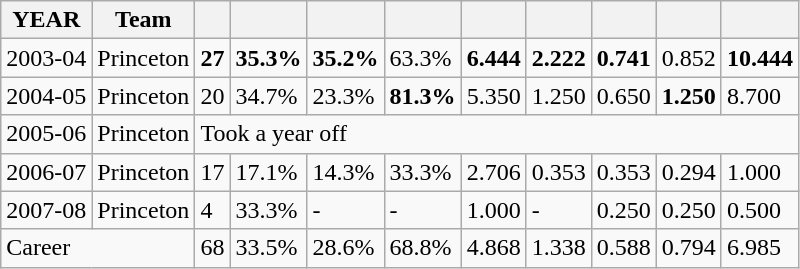<table class="wikitable">
<tr>
<th>YEAR</th>
<th>Team</th>
<th></th>
<th></th>
<th></th>
<th></th>
<th></th>
<th></th>
<th></th>
<th></th>
<th></th>
</tr>
<tr>
<td>2003-04</td>
<td>Princeton</td>
<td><strong>27</strong></td>
<td><strong>35.3%</strong></td>
<td><strong>35.2%</strong></td>
<td>63.3%</td>
<td><strong>6.444</strong></td>
<td><strong>2.222</strong></td>
<td><strong>0.741</strong></td>
<td>0.852</td>
<td><strong>10.444</strong></td>
</tr>
<tr>
<td>2004-05</td>
<td>Princeton</td>
<td>20</td>
<td>34.7%</td>
<td>23.3%</td>
<td><strong>81.3%</strong></td>
<td>5.350</td>
<td>1.250</td>
<td>0.650</td>
<td><strong>1.250</strong></td>
<td>8.700</td>
</tr>
<tr>
<td>2005-06</td>
<td>Princeton</td>
<td colspan="9">Took a year off</td>
</tr>
<tr>
<td>2006-07</td>
<td>Princeton</td>
<td>17</td>
<td>17.1%</td>
<td>14.3%</td>
<td>33.3%</td>
<td>2.706</td>
<td>0.353</td>
<td>0.353</td>
<td>0.294</td>
<td>1.000</td>
</tr>
<tr>
<td>2007-08</td>
<td>Princeton</td>
<td>4</td>
<td>33.3%</td>
<td>-</td>
<td>-</td>
<td>1.000</td>
<td>-</td>
<td>0.250</td>
<td>0.250</td>
<td>0.500</td>
</tr>
<tr>
<td colspan="2">Career</td>
<td>68</td>
<td>33.5%</td>
<td>28.6%</td>
<td>68.8%</td>
<td>4.868</td>
<td>1.338</td>
<td>0.588</td>
<td>0.794</td>
<td>6.985</td>
</tr>
</table>
